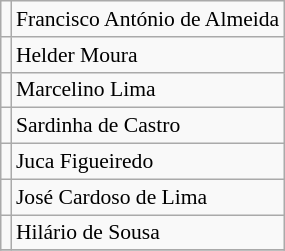<table class="wikitable" style="text-align:left; font-size:90%">
<tr>
<td align=right></td>
<td>Francisco António de Almeida</td>
</tr>
<tr>
<td align=right></td>
<td>Helder Moura</td>
</tr>
<tr>
<td align=right></td>
<td>Marcelino Lima</td>
</tr>
<tr>
<td align=right></td>
<td>Sardinha de Castro</td>
</tr>
<tr>
<td align=right></td>
<td>Juca Figueiredo</td>
</tr>
<tr>
<td align=right></td>
<td>José Cardoso de Lima</td>
</tr>
<tr>
<td align=right></td>
<td>Hilário de Sousa</td>
</tr>
<tr>
</tr>
</table>
